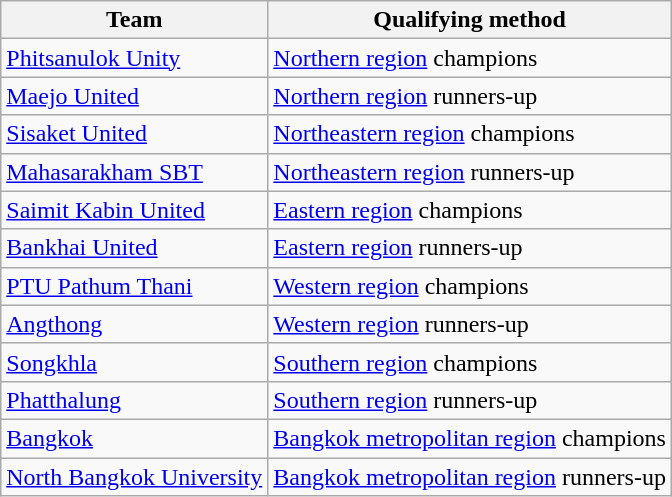<table class="wikitable">
<tr>
<th>Team</th>
<th>Qualifying method</th>
</tr>
<tr>
<td><a href='#'>Phitsanulok Unity</a></td>
<td><a href='#'>Northern region</a> champions</td>
</tr>
<tr>
<td><a href='#'>Maejo United</a></td>
<td><a href='#'>Northern region</a> runners-up</td>
</tr>
<tr>
<td><a href='#'>Sisaket United</a></td>
<td><a href='#'>Northeastern region</a> champions</td>
</tr>
<tr>
<td><a href='#'>Mahasarakham SBT</a></td>
<td><a href='#'>Northeastern region</a> runners-up</td>
</tr>
<tr>
<td><a href='#'>Saimit Kabin United</a></td>
<td><a href='#'>Eastern region</a> champions</td>
</tr>
<tr>
<td><a href='#'>Bankhai United</a></td>
<td><a href='#'>Eastern region</a> runners-up</td>
</tr>
<tr>
<td><a href='#'>PTU Pathum Thani</a></td>
<td><a href='#'>Western region</a> champions</td>
</tr>
<tr>
<td><a href='#'>Angthong</a></td>
<td><a href='#'>Western region</a> runners-up</td>
</tr>
<tr>
<td><a href='#'>Songkhla</a></td>
<td><a href='#'>Southern region</a> champions</td>
</tr>
<tr>
<td><a href='#'>Phatthalung</a></td>
<td><a href='#'>Southern region</a> runners-up</td>
</tr>
<tr>
<td><a href='#'>Bangkok</a></td>
<td><a href='#'>Bangkok metropolitan region</a> champions</td>
</tr>
<tr>
<td><a href='#'>North Bangkok University</a></td>
<td><a href='#'>Bangkok metropolitan region</a> runners-up</td>
</tr>
</table>
